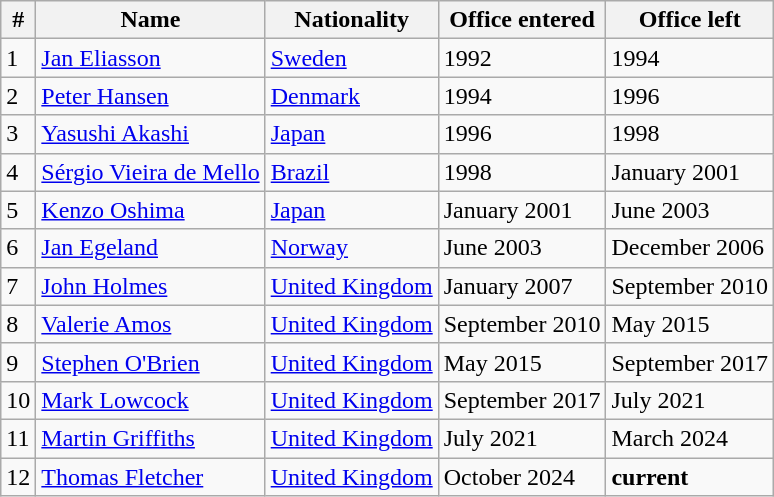<table class="wikitable">
<tr>
<th>#</th>
<th>Name</th>
<th>Nationality</th>
<th>Office entered</th>
<th>Office left</th>
</tr>
<tr>
<td>1</td>
<td><a href='#'>Jan Eliasson</a></td>
<td> <a href='#'>Sweden</a></td>
<td>1992</td>
<td>1994</td>
</tr>
<tr>
<td>2</td>
<td><a href='#'>Peter Hansen</a></td>
<td> <a href='#'>Denmark</a></td>
<td>1994</td>
<td>1996</td>
</tr>
<tr>
<td>3</td>
<td><a href='#'>Yasushi Akashi</a></td>
<td> <a href='#'>Japan</a></td>
<td>1996</td>
<td>1998</td>
</tr>
<tr>
<td>4</td>
<td><a href='#'>Sérgio Vieira de Mello</a></td>
<td> <a href='#'>Brazil</a></td>
<td>1998</td>
<td>January 2001</td>
</tr>
<tr>
<td>5</td>
<td><a href='#'>Kenzo Oshima</a></td>
<td> <a href='#'>Japan</a></td>
<td>January 2001</td>
<td>June 2003</td>
</tr>
<tr>
<td>6</td>
<td><a href='#'>Jan Egeland</a></td>
<td> <a href='#'>Norway</a></td>
<td>June 2003</td>
<td>December 2006</td>
</tr>
<tr>
<td>7</td>
<td><a href='#'>John Holmes</a></td>
<td> <a href='#'>United Kingdom</a></td>
<td>January 2007</td>
<td>September 2010</td>
</tr>
<tr>
<td>8</td>
<td><a href='#'>Valerie Amos</a></td>
<td> <a href='#'>United Kingdom</a></td>
<td>September 2010</td>
<td>May 2015</td>
</tr>
<tr>
<td>9</td>
<td><a href='#'>Stephen O'Brien</a></td>
<td> <a href='#'>United Kingdom</a></td>
<td>May 2015</td>
<td>September 2017</td>
</tr>
<tr>
<td>10</td>
<td><a href='#'>Mark Lowcock</a></td>
<td> <a href='#'>United Kingdom</a></td>
<td>September 2017</td>
<td>July 2021</td>
</tr>
<tr>
<td>11</td>
<td><a href='#'>Martin Griffiths</a></td>
<td> <a href='#'>United Kingdom</a></td>
<td>July 2021</td>
<td>March 2024</td>
</tr>
<tr>
<td>12</td>
<td><a href='#'>Thomas Fletcher</a></td>
<td> <a href='#'>United Kingdom</a></td>
<td>October 2024</td>
<td><strong>current</strong></td>
</tr>
</table>
